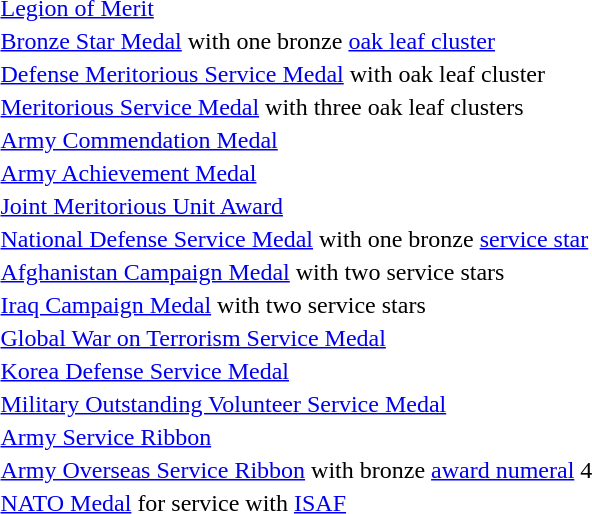<table>
<tr>
<td> <a href='#'>Legion of Merit</a></td>
</tr>
<tr>
<td> <a href='#'>Bronze Star Medal</a> with one bronze <a href='#'>oak leaf cluster</a></td>
</tr>
<tr>
<td> <a href='#'>Defense Meritorious Service Medal</a> with oak leaf cluster</td>
</tr>
<tr>
<td><span></span><span></span><span></span> <a href='#'>Meritorious Service Medal</a> with three oak leaf clusters</td>
</tr>
<tr>
<td> <a href='#'>Army Commendation Medal</a></td>
</tr>
<tr>
<td> <a href='#'>Army Achievement Medal</a></td>
</tr>
<tr>
<td> <a href='#'>Joint Meritorious Unit Award</a></td>
</tr>
<tr>
<td> <a href='#'>National Defense Service Medal</a> with one bronze <a href='#'>service star</a></td>
</tr>
<tr>
<td><span></span><span></span> <a href='#'>Afghanistan Campaign Medal</a> with two service stars</td>
</tr>
<tr>
<td><span></span><span></span> <a href='#'>Iraq Campaign Medal</a> with two service stars</td>
</tr>
<tr>
<td> <a href='#'>Global War on Terrorism Service Medal</a></td>
</tr>
<tr>
<td> <a href='#'>Korea Defense Service Medal</a></td>
</tr>
<tr>
<td> <a href='#'>Military Outstanding Volunteer Service Medal</a></td>
</tr>
<tr>
<td> <a href='#'>Army Service Ribbon</a></td>
</tr>
<tr>
<td><span></span> <a href='#'>Army Overseas Service Ribbon</a> with bronze <a href='#'>award numeral</a> 4</td>
</tr>
<tr>
<td> <a href='#'>NATO Medal</a> for service with <a href='#'>ISAF</a></td>
</tr>
</table>
